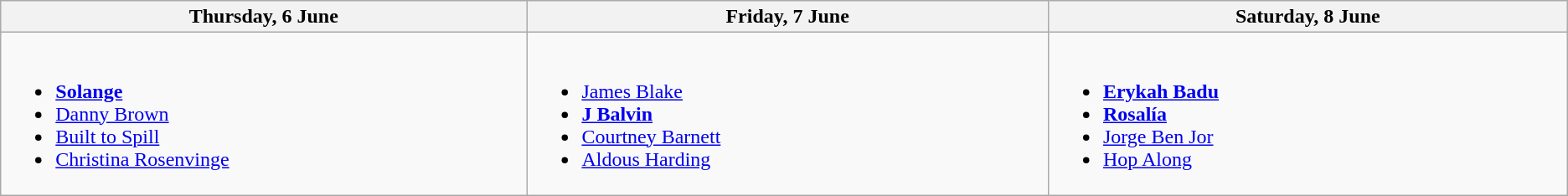<table class="wikitable">
<tr>
<th width="500">Thursday, 6 June</th>
<th width="500">Friday, 7 June</th>
<th width="500">Saturday, 8 June</th>
</tr>
<tr valign="top">
<td><br><ul><li><strong><a href='#'>Solange</a></strong></li><li><a href='#'>Danny Brown</a></li><li><a href='#'>Built to Spill</a></li><li><a href='#'>Christina Rosenvinge</a></li></ul></td>
<td><br><ul><li><a href='#'>James Blake</a></li><li><strong><a href='#'>J Balvin</a></strong></li><li><a href='#'>Courtney Barnett</a></li><li><a href='#'>Aldous Harding</a></li></ul></td>
<td><br><ul><li><strong><a href='#'>Erykah Badu</a></strong></li><li><strong><a href='#'>Rosalía</a></strong></li><li><a href='#'>Jorge Ben Jor</a></li><li><a href='#'>Hop Along</a></li></ul></td>
</tr>
</table>
